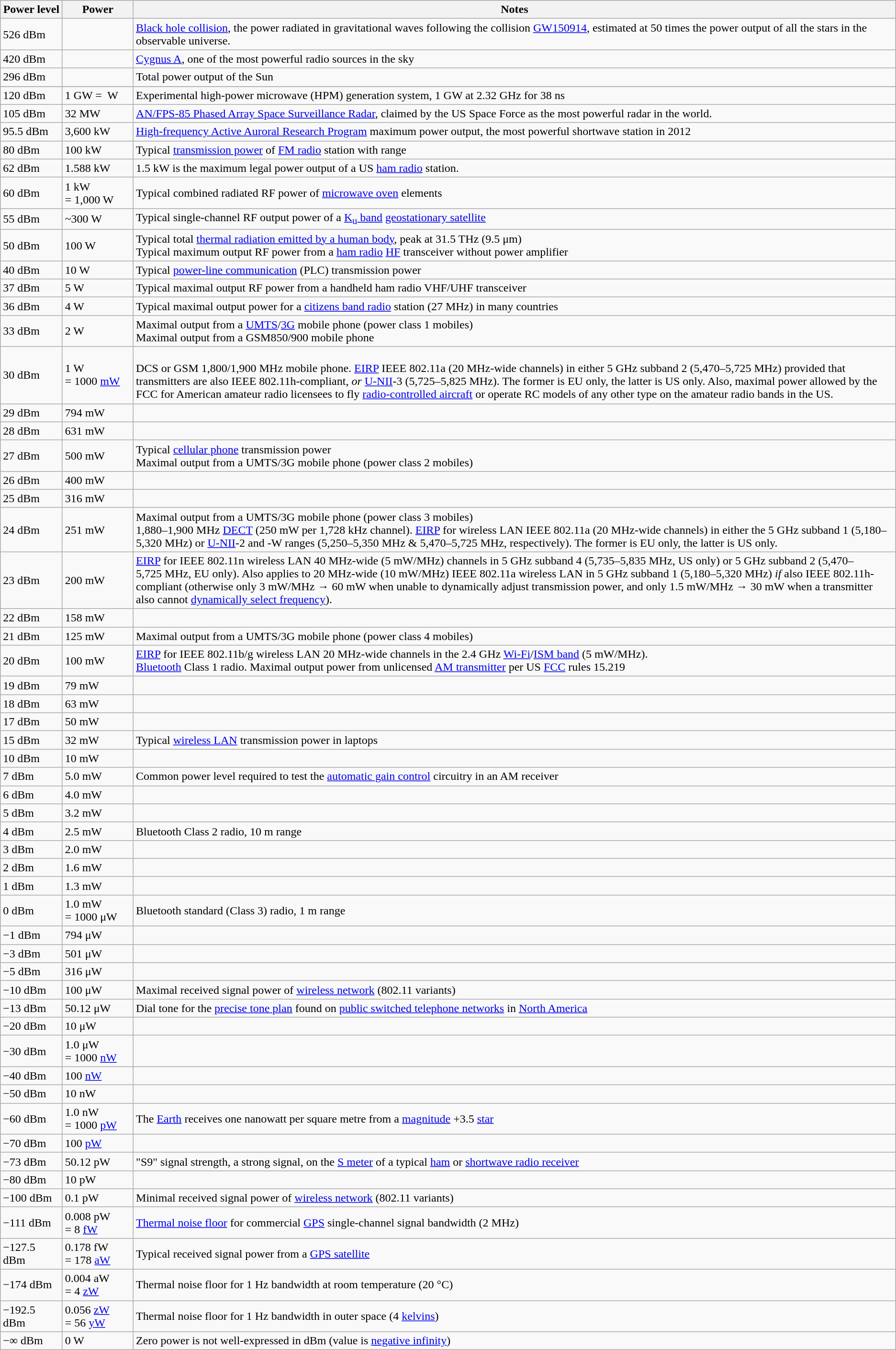<table class="wikitable">
<tr>
<th>Power level</th>
<th>Power</th>
<th>Notes</th>
</tr>
<tr>
<td>526 dBm</td>
<td></td>
<td><a href='#'>Black hole collision</a>, the power radiated in gravitational waves following the collision <a href='#'>GW150914</a>, estimated at 50 times the power output of all the stars in the observable universe.</td>
</tr>
<tr>
<td>420 dBm</td>
<td></td>
<td><a href='#'>Cygnus A</a>, one of the most powerful radio sources in the sky</td>
</tr>
<tr>
<td>296 dBm</td>
<td></td>
<td>Total power output of the Sun</td>
</tr>
<tr>
</tr>
<tr>
<td>120 dBm</td>
<td>1 GW =  W</td>
<td>Experimental high-power microwave (HPM) generation system, 1 GW at 2.32 GHz for 38 ns</td>
</tr>
<tr>
<td>105 dBm</td>
<td>32 MW</td>
<td><a href='#'>AN/FPS-85 Phased Array Space Surveillance Radar</a>, claimed by the US Space Force as the most powerful radar in the world.</td>
</tr>
<tr>
<td>95.5 dBm</td>
<td>3,600 kW</td>
<td><a href='#'>High-frequency Active Auroral Research Program</a> maximum power output, the most powerful shortwave station in 2012</td>
</tr>
<tr>
<td>80 dBm</td>
<td>100 kW</td>
<td>Typical <a href='#'>transmission power</a> of <a href='#'>FM radio</a> station with  range</td>
</tr>
<tr>
<td>62 dBm</td>
<td>1.588 kW</td>
<td>1.5 kW is the maximum legal power output of a US <a href='#'>ham radio</a> station.</td>
</tr>
<tr>
<td>60 dBm</td>
<td>1 kW = 1,000 W</td>
<td>Typical combined radiated RF power of <a href='#'>microwave oven</a> elements</td>
</tr>
<tr>
<td>55 dBm</td>
<td>~300 W</td>
<td>Typical single-channel RF output power of a <a href='#'>K<sub>u</sub> band</a> <a href='#'>geostationary satellite</a></td>
</tr>
<tr>
<td>50 dBm</td>
<td>100 W</td>
<td>Typical total <a href='#'>thermal radiation emitted by a human body</a>, peak at 31.5 THz (9.5 μm)<br>Typical maximum output RF power from a <a href='#'>ham radio</a> <a href='#'>HF</a> transceiver without power amplifier</td>
</tr>
<tr>
<td>40 dBm</td>
<td>10 W</td>
<td>Typical <a href='#'>power-line communication</a> (PLC) transmission power</td>
</tr>
<tr>
<td>37 dBm</td>
<td>5 W</td>
<td>Typical maximal output RF power from a handheld ham radio VHF/UHF transceiver</td>
</tr>
<tr>
<td>36 dBm</td>
<td>4 W</td>
<td>Typical maximal output power for a <a href='#'>citizens band radio</a> station (27 MHz) in many countries</td>
</tr>
<tr>
<td>33 dBm</td>
<td>2 W</td>
<td>Maximal output from a <a href='#'>UMTS</a>/<a href='#'>3G</a> mobile phone (power class 1 mobiles)<br>Maximal output from a GSM850/900 mobile phone</td>
</tr>
<tr>
<td>30 dBm</td>
<td>1 W = 1000 <a href='#'>mW</a></td>
<td><br>DCS or GSM 1,800/1,900 MHz mobile phone.
<a href='#'>EIRP</a> IEEE 802.11a (20 MHz-wide channels) in either 5 GHz subband 2 (5,470–5,725 MHz) provided that transmitters are also IEEE 802.11h-compliant, <em>or</em> <a href='#'>U-NII</a>-3 (5,725–5,825 MHz). The former is EU only, the latter is US only. Also, maximal power allowed by the FCC for American amateur radio licensees to fly <a href='#'>radio-controlled aircraft</a> or operate RC models of any other type on the amateur radio bands in the US.</td>
</tr>
<tr>
<td>29 dBm</td>
<td>794 mW</td>
<td></td>
</tr>
<tr>
<td>28 dBm</td>
<td>631 mW</td>
<td></td>
</tr>
<tr>
<td>27 dBm</td>
<td>500 mW</td>
<td>Typical <a href='#'>cellular phone</a> transmission power<br>Maximal output from a UMTS/3G mobile phone (power class 2 mobiles)</td>
</tr>
<tr>
<td>26 dBm</td>
<td>400 mW</td>
<td></td>
</tr>
<tr>
<td>25 dBm</td>
<td>316 mW</td>
<td></td>
</tr>
<tr>
<td>24 dBm</td>
<td>251 mW</td>
<td>Maximal output from a UMTS/3G mobile phone (power class 3 mobiles)<br>1,880–1,900 MHz <a href='#'>DECT</a> (250 mW per 1,728 kHz channel).
<a href='#'>EIRP</a> for wireless LAN IEEE 802.11a (20 MHz-wide channels) in either the 5 GHz subband 1 (5,180–5,320 MHz) or <a href='#'>U-NII</a>-2 and -W ranges (5,250–5,350 MHz & 5,470–5,725 MHz, respectively). The former is EU only, the latter is US only.</td>
</tr>
<tr>
<td>23 dBm</td>
<td>200 mW</td>
<td><a href='#'>EIRP</a> for IEEE 802.11n wireless LAN 40 MHz-wide (5 mW/MHz) channels in 5 GHz subband 4 (5,735–5,835 MHz, US only) or 5 GHz subband 2 (5,470–5,725 MHz, EU only). Also applies to 20 MHz-wide (10 mW/MHz) IEEE 802.11a wireless LAN in 5 GHz subband 1 (5,180–5,320 MHz) <em>if</em> also IEEE 802.11h-compliant (otherwise only 3 mW/MHz → 60 mW when unable to dynamically adjust transmission power, and only 1.5 mW/MHz → 30 mW when a transmitter also cannot <a href='#'>dynamically select frequency</a>).</td>
</tr>
<tr>
<td>22 dBm</td>
<td>158 mW</td>
<td></td>
</tr>
<tr>
<td>21 dBm</td>
<td>125 mW</td>
<td>Maximal output from a UMTS/3G mobile phone (power class 4 mobiles)</td>
</tr>
<tr>
<td>20 dBm</td>
<td>100 mW</td>
<td><a href='#'>EIRP</a> for IEEE 802.11b/g wireless LAN 20 MHz-wide channels in the 2.4 GHz <a href='#'>Wi-Fi</a>/<a href='#'>ISM band</a> (5 mW/MHz).<br><a href='#'>Bluetooth</a> Class 1 radio.
Maximal output power from unlicensed <a href='#'>AM transmitter</a> per US <a href='#'>FCC</a> rules 15.219</td>
</tr>
<tr>
<td>19 dBm</td>
<td>79 mW</td>
<td></td>
</tr>
<tr>
<td>18 dBm</td>
<td>63 mW</td>
<td></td>
</tr>
<tr>
<td>17 dBm</td>
<td>50 mW</td>
<td></td>
</tr>
<tr>
<td>15 dBm</td>
<td>32 mW</td>
<td>Typical <a href='#'>wireless LAN</a> transmission power in laptops</td>
</tr>
<tr>
<td>10 dBm</td>
<td>10 mW</td>
<td></td>
</tr>
<tr>
<td>7 dBm</td>
<td>5.0 mW</td>
<td>Common power level required to test the <a href='#'>automatic gain control</a> circuitry in an AM receiver</td>
</tr>
<tr>
<td>6 dBm</td>
<td>4.0 mW</td>
<td></td>
</tr>
<tr>
<td>5 dBm</td>
<td>3.2 mW</td>
<td></td>
</tr>
<tr>
<td>4 dBm</td>
<td>2.5 mW</td>
<td>Bluetooth Class 2 radio, 10 m range</td>
</tr>
<tr>
<td>3 dBm</td>
<td>2.0 mW</td>
<td></td>
</tr>
<tr>
<td>2 dBm</td>
<td>1.6 mW</td>
<td></td>
</tr>
<tr>
<td>1 dBm</td>
<td>1.3 mW</td>
<td></td>
</tr>
<tr>
<td>0 dBm</td>
<td>1.0 mW = 1000 μW</td>
<td>Bluetooth standard (Class 3) radio, 1 m range</td>
</tr>
<tr>
<td>−1 dBm</td>
<td>794 μW</td>
<td></td>
</tr>
<tr>
<td>−3 dBm</td>
<td>501 μW</td>
<td></td>
</tr>
<tr>
<td>−5 dBm</td>
<td>316 μW</td>
<td></td>
</tr>
<tr>
<td>−10 dBm</td>
<td>100 μW</td>
<td>Maximal received signal power of <a href='#'>wireless network</a> (802.11 variants)</td>
</tr>
<tr>
<td>−13 dBm</td>
<td>50.12 μW</td>
<td>Dial tone for the <a href='#'>precise tone plan</a> found on <a href='#'>public switched telephone networks</a> in <a href='#'>North America</a></td>
</tr>
<tr>
<td>−20 dBm</td>
<td>10 μW</td>
<td></td>
</tr>
<tr>
<td>−30 dBm</td>
<td>1.0 μW = 1000 <a href='#'>nW</a></td>
<td></td>
</tr>
<tr>
<td>−40 dBm</td>
<td>100 <a href='#'>nW</a></td>
<td></td>
</tr>
<tr>
<td>−50 dBm</td>
<td>10 nW</td>
<td></td>
</tr>
<tr>
<td>−60 dBm</td>
<td>1.0 nW = 1000 <a href='#'>pW</a></td>
<td>The <a href='#'>Earth</a> receives one nanowatt per square metre from a <a href='#'>magnitude</a> +3.5 <a href='#'>star</a></td>
</tr>
<tr>
<td>−70 dBm</td>
<td>100 <a href='#'>pW</a></td>
<td></td>
</tr>
<tr>
<td>−73 dBm</td>
<td>50.12 pW</td>
<td>"S9" signal strength, a strong signal, on the <a href='#'>S meter</a> of a typical <a href='#'>ham</a> or <a href='#'>shortwave radio receiver</a></td>
</tr>
<tr>
<td>−80 dBm</td>
<td>10 pW</td>
<td></td>
</tr>
<tr>
<td>−100 dBm</td>
<td>0.1 pW</td>
<td>Minimal received signal power of <a href='#'>wireless network</a> (802.11 variants)</td>
</tr>
<tr>
<td>−111 dBm</td>
<td>0.008 pW = 8 <a href='#'>fW</a></td>
<td><a href='#'>Thermal noise floor</a> for commercial <a href='#'>GPS</a> single-channel signal bandwidth (2 MHz)</td>
</tr>
<tr>
<td>−127.5 dBm</td>
<td>0.178 fW = 178 <a href='#'>aW</a></td>
<td>Typical received signal power from a <a href='#'>GPS satellite</a></td>
</tr>
<tr>
<td>−174 dBm</td>
<td>0.004 aW = 4 <a href='#'>zW</a></td>
<td>Thermal noise floor for 1 Hz bandwidth at room temperature (20 °C)</td>
</tr>
<tr>
<td>−192.5 dBm</td>
<td>0.056 <a href='#'>zW</a> = 56 <a href='#'>yW</a></td>
<td>Thermal noise floor for 1 Hz bandwidth in outer space (4 <a href='#'>kelvins</a>)</td>
</tr>
<tr>
<td>−∞ dBm</td>
<td>0 W</td>
<td>Zero power is not well-expressed in dBm (value is <a href='#'>negative infinity</a>)</td>
</tr>
</table>
